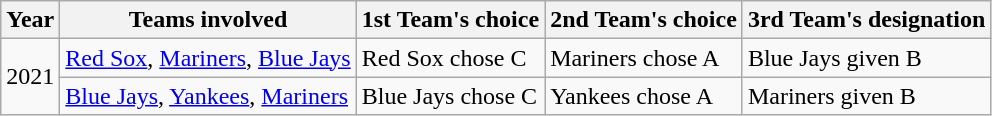<table class="wikitable">
<tr>
<th>Year</th>
<th>Teams involved</th>
<th>1st Team's choice</th>
<th>2nd Team's choice</th>
<th>3rd Team's designation</th>
</tr>
<tr>
<td rowspan="2">2021</td>
<td><a href='#'>Red Sox</a>, <a href='#'>Mariners</a>, <a href='#'>Blue Jays</a></td>
<td>Red Sox chose C</td>
<td>Mariners chose A</td>
<td>Blue Jays given B</td>
</tr>
<tr>
<td><a href='#'>Blue Jays</a>, <a href='#'>Yankees</a>, <a href='#'>Mariners</a></td>
<td>Blue Jays chose C</td>
<td>Yankees chose A</td>
<td>Mariners given B</td>
</tr>
</table>
